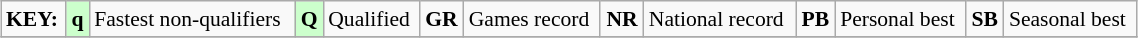<table class="wikitable" style="margin:0.5em auto; font-size:90%;position:relative;" width=60%>
<tr>
<td><strong>KEY:</strong></td>
<td bgcolor=ccffcc align=center><strong>q</strong></td>
<td>Fastest non-qualifiers</td>
<td bgcolor=ccffcc align=center><strong>Q</strong></td>
<td>Qualified</td>
<td align=center><strong>GR</strong></td>
<td>Games record</td>
<td align=center><strong>NR</strong></td>
<td>National record</td>
<td align=center><strong>PB</strong></td>
<td>Personal best</td>
<td align=center><strong>SB</strong></td>
<td>Seasonal best</td>
</tr>
<tr>
</tr>
</table>
